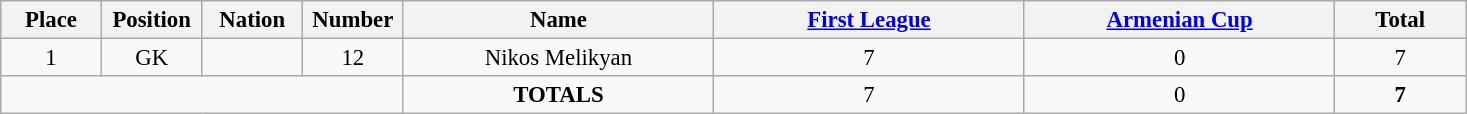<table class="wikitable" style="font-size: 95%; text-align: center;">
<tr>
<th width=60>Place</th>
<th width=60>Position</th>
<th width=60>Nation</th>
<th width=60>Number</th>
<th width=200>Name</th>
<th width=200><a href='#'>First League</a></th>
<th width=200><a href='#'>Armenian Cup</a></th>
<th width=80><strong>Total</strong></th>
</tr>
<tr>
<td>1</td>
<td>GK</td>
<td></td>
<td>12</td>
<td>Nikos Melikyan</td>
<td>7</td>
<td>0</td>
<td>7</td>
</tr>
<tr>
<td colspan="4"></td>
<td><strong>TOTALS</strong></td>
<td>7</td>
<td>0</td>
<td><strong>7</strong></td>
</tr>
</table>
